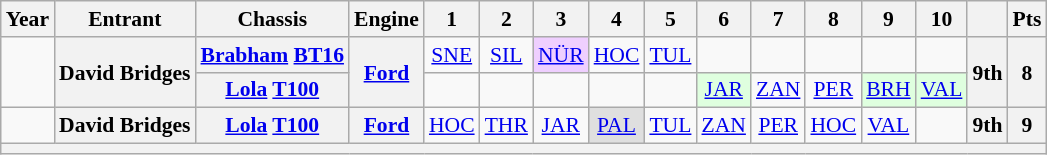<table class="wikitable" style="text-align:center; font-size:90%">
<tr>
<th>Year</th>
<th>Entrant</th>
<th>Chassis</th>
<th>Engine</th>
<th>1</th>
<th>2</th>
<th>3</th>
<th>4</th>
<th>5</th>
<th>6</th>
<th>7</th>
<th>8</th>
<th>9</th>
<th>10</th>
<th></th>
<th>Pts</th>
</tr>
<tr>
<td rowspan=2></td>
<th rowspan=2>David Bridges</th>
<th><a href='#'>Brabham</a> <a href='#'>BT16</a></th>
<th rowspan=2><a href='#'>Ford</a></th>
<td><a href='#'>SNE</a></td>
<td><a href='#'>SIL</a></td>
<td style="background:#EFCFFF;"><a href='#'>NÜR</a><br></td>
<td><a href='#'>HOC</a></td>
<td><a href='#'>TUL</a></td>
<td></td>
<td></td>
<td></td>
<td></td>
<td></td>
<th rowspan=2>9th</th>
<th rowspan=2>8</th>
</tr>
<tr>
<th><a href='#'>Lola</a> <a href='#'>T100</a></th>
<td></td>
<td></td>
<td></td>
<td></td>
<td></td>
<td style="background:#DFFFDF;"><a href='#'>JAR</a><br></td>
<td><a href='#'>ZAN</a></td>
<td><a href='#'>PER</a></td>
<td style="background:#DFFFDF;"><a href='#'>BRH</a><br></td>
<td style="background:#DFFFDF;"><a href='#'>VAL</a><br></td>
</tr>
<tr>
<td></td>
<th>David Bridges</th>
<th><a href='#'>Lola</a> <a href='#'>T100</a></th>
<th><a href='#'>Ford</a></th>
<td><a href='#'>HOC</a></td>
<td><a href='#'>THR</a></td>
<td><a href='#'>JAR</a></td>
<td style="background:#DFDFDF;"><a href='#'>PAL</a><br></td>
<td><a href='#'>TUL</a></td>
<td><a href='#'>ZAN</a></td>
<td><a href='#'>PER</a></td>
<td><a href='#'>HOC</a></td>
<td><a href='#'>VAL</a></td>
<td></td>
<th>9th</th>
<th>9</th>
</tr>
<tr>
<th colspan=16></th>
</tr>
</table>
